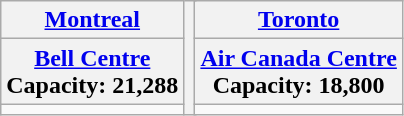<table class="wikitable" style="text-align:center;">
<tr>
<th><a href='#'>Montreal</a></th>
<th rowspan=3 colspan=2></th>
<th><a href='#'>Toronto</a></th>
</tr>
<tr>
<th><a href='#'>Bell Centre</a><br>Capacity: 21,288</th>
<th><a href='#'>Air Canada Centre</a><br>Capacity: 18,800</th>
</tr>
<tr>
<td></td>
<td></td>
</tr>
</table>
